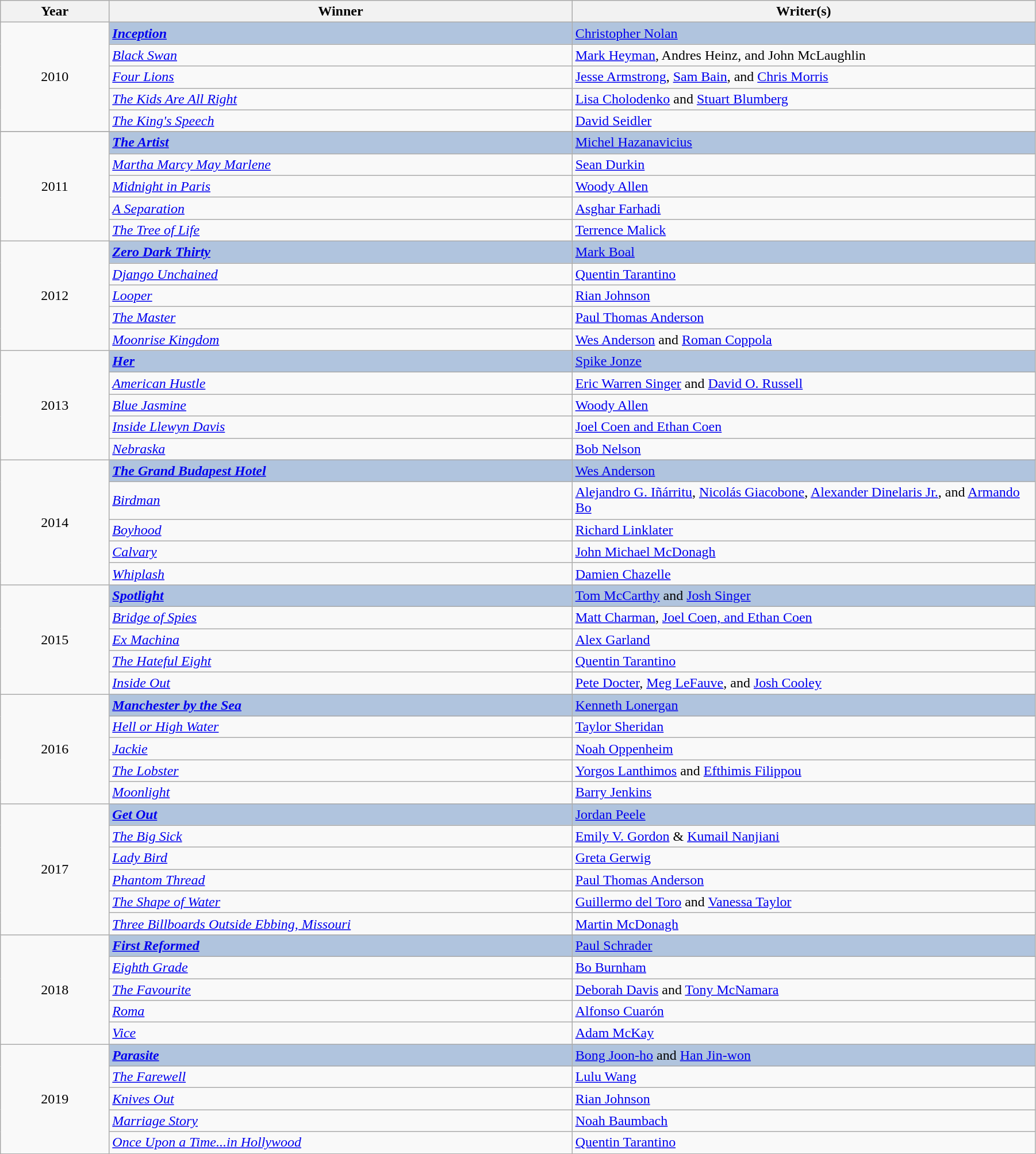<table class="wikitable" width="95%" cellpadding="5">
<tr>
<th width="100"><strong>Year</strong></th>
<th width="450"><strong>Winner</strong></th>
<th width="450"><strong>Writer(s)</strong></th>
</tr>
<tr>
<td rowspan="5" style="text-align:center;">2010</td>
<td style="background:#B0C4DE;"><strong><em><a href='#'>Inception</a></em></strong></td>
<td style="background:#B0C4DE;"><a href='#'>Christopher Nolan</a></td>
</tr>
<tr>
<td><em><a href='#'>Black Swan</a></em></td>
<td><a href='#'>Mark Heyman</a>, Andres Heinz, and John McLaughlin</td>
</tr>
<tr>
<td><em><a href='#'>Four Lions</a></em></td>
<td><a href='#'>Jesse Armstrong</a>, <a href='#'>Sam Bain</a>, and <a href='#'>Chris Morris</a></td>
</tr>
<tr>
<td><em><a href='#'>The Kids Are All Right</a></em></td>
<td><a href='#'>Lisa Cholodenko</a> and <a href='#'>Stuart Blumberg</a></td>
</tr>
<tr>
<td><em><a href='#'>The King's Speech</a></em></td>
<td><a href='#'>David Seidler</a></td>
</tr>
<tr>
</tr>
<tr>
<td rowspan="5" style="text-align:center;">2011</td>
<td style="background:#B0C4DE;"><strong><em><a href='#'>The Artist</a></em></strong></td>
<td style="background:#B0C4DE;"><a href='#'>Michel Hazanavicius</a></td>
</tr>
<tr>
<td><em><a href='#'>Martha Marcy May Marlene</a></em></td>
<td><a href='#'>Sean Durkin</a></td>
</tr>
<tr>
<td><em><a href='#'>Midnight in Paris</a></em></td>
<td><a href='#'>Woody Allen</a></td>
</tr>
<tr>
<td><em><a href='#'>A Separation</a></em></td>
<td><a href='#'>Asghar Farhadi</a></td>
</tr>
<tr>
<td><em><a href='#'>The Tree of Life</a></em></td>
<td><a href='#'>Terrence Malick</a></td>
</tr>
<tr>
<td rowspan="5" style="text-align:center;">2012</td>
<td style="background:#B0C4DE;"><strong><em><a href='#'>Zero Dark Thirty</a></em></strong></td>
<td style="background:#B0C4DE;"><a href='#'>Mark Boal</a></td>
</tr>
<tr>
<td><em><a href='#'>Django Unchained</a></em></td>
<td><a href='#'>Quentin Tarantino</a></td>
</tr>
<tr>
<td><em><a href='#'>Looper</a></em></td>
<td><a href='#'>Rian Johnson</a></td>
</tr>
<tr>
<td><em><a href='#'>The Master</a></em></td>
<td><a href='#'>Paul Thomas Anderson</a></td>
</tr>
<tr>
<td><em><a href='#'>Moonrise Kingdom</a></em></td>
<td><a href='#'>Wes Anderson</a> and <a href='#'>Roman Coppola</a></td>
</tr>
<tr>
<td rowspan="5" style="text-align:center;">2013</td>
<td style="background:#B0C4DE;"><strong><em><a href='#'>Her</a></em></strong></td>
<td style="background:#B0C4DE;"><a href='#'>Spike Jonze</a></td>
</tr>
<tr>
<td><em><a href='#'>American Hustle</a></em></td>
<td><a href='#'>Eric Warren Singer</a> and <a href='#'>David O. Russell</a></td>
</tr>
<tr>
<td><em><a href='#'>Blue Jasmine</a></em></td>
<td><a href='#'>Woody Allen</a></td>
</tr>
<tr>
<td><em><a href='#'>Inside Llewyn Davis</a></em></td>
<td><a href='#'>Joel Coen and Ethan Coen</a></td>
</tr>
<tr>
<td><em><a href='#'>Nebraska</a></em></td>
<td><a href='#'>Bob Nelson</a></td>
</tr>
<tr>
<td rowspan="5" style="text-align:center;">2014</td>
<td style="background:#B0C4DE;"><strong><em><a href='#'>The Grand Budapest Hotel</a></em></strong></td>
<td style="background:#B0C4DE;"><a href='#'>Wes Anderson</a></td>
</tr>
<tr>
<td><em><a href='#'>Birdman</a></em></td>
<td><a href='#'>Alejandro G. Iñárritu</a>, <a href='#'>Nicolás Giacobone</a>, <a href='#'>Alexander Dinelaris Jr.</a>, and <a href='#'>Armando Bo</a></td>
</tr>
<tr>
<td><em><a href='#'>Boyhood</a></em></td>
<td><a href='#'>Richard Linklater</a></td>
</tr>
<tr>
<td><em><a href='#'>Calvary</a></em></td>
<td><a href='#'>John Michael McDonagh</a></td>
</tr>
<tr>
<td><em><a href='#'>Whiplash</a></em></td>
<td><a href='#'>Damien Chazelle</a></td>
</tr>
<tr>
<td rowspan="5" style="text-align:center;">2015</td>
<td style="background:#B0C4DE;"><strong><em><a href='#'>Spotlight</a></em></strong></td>
<td style="background:#B0C4DE;"><a href='#'>Tom McCarthy</a> and <a href='#'>Josh Singer</a></td>
</tr>
<tr>
<td><em><a href='#'>Bridge of Spies</a></em></td>
<td><a href='#'>Matt Charman</a>, <a href='#'>Joel Coen, and Ethan Coen</a></td>
</tr>
<tr>
<td><em><a href='#'>Ex Machina</a></em></td>
<td><a href='#'>Alex Garland</a></td>
</tr>
<tr>
<td><em><a href='#'>The Hateful Eight</a></em></td>
<td><a href='#'>Quentin Tarantino</a></td>
</tr>
<tr>
<td><em><a href='#'>Inside Out</a></em></td>
<td><a href='#'>Pete Docter</a>, <a href='#'>Meg LeFauve</a>, and <a href='#'>Josh Cooley</a></td>
</tr>
<tr>
<td rowspan="5" style="text-align:center;">2016</td>
<td style="background:#B0C4DE;"><strong><em><a href='#'>Manchester by the Sea</a></em></strong></td>
<td style="background:#B0C4DE;"><a href='#'>Kenneth Lonergan</a></td>
</tr>
<tr>
<td><em><a href='#'>Hell or High Water</a></em></td>
<td><a href='#'>Taylor Sheridan</a></td>
</tr>
<tr>
<td><em><a href='#'>Jackie</a></em></td>
<td><a href='#'>Noah Oppenheim</a></td>
</tr>
<tr>
<td><em><a href='#'>The Lobster</a></em></td>
<td><a href='#'>Yorgos Lanthimos</a> and <a href='#'>Efthimis Filippou</a></td>
</tr>
<tr>
<td><em><a href='#'>Moonlight</a></em></td>
<td><a href='#'>Barry Jenkins</a></td>
</tr>
<tr>
<td rowspan="6" style="text-align:center;">2017</td>
<td style="background:#B0C4DE;"><strong><em><a href='#'>Get Out</a></em></strong></td>
<td style="background:#B0C4DE;"><a href='#'>Jordan Peele</a></td>
</tr>
<tr>
<td><em><a href='#'>The Big Sick</a></em></td>
<td><a href='#'>Emily V. Gordon</a> & <a href='#'>Kumail Nanjiani</a></td>
</tr>
<tr>
<td><em><a href='#'>Lady Bird</a></em></td>
<td><a href='#'>Greta Gerwig</a></td>
</tr>
<tr>
<td><em><a href='#'>Phantom Thread</a></em></td>
<td><a href='#'>Paul Thomas Anderson</a></td>
</tr>
<tr>
<td><em><a href='#'>The Shape of Water</a></em></td>
<td><a href='#'>Guillermo del Toro</a> and <a href='#'>Vanessa Taylor</a></td>
</tr>
<tr>
<td><em><a href='#'>Three Billboards Outside Ebbing, Missouri</a></em></td>
<td><a href='#'>Martin McDonagh</a></td>
</tr>
<tr>
<td rowspan="5" style="text-align:center;">2018</td>
<td style="background:#B0C4DE;"><strong><em><a href='#'>First Reformed</a></em></strong></td>
<td style="background:#B0C4DE;"><a href='#'>Paul Schrader</a></td>
</tr>
<tr>
<td><em><a href='#'>Eighth Grade</a></em></td>
<td><a href='#'>Bo Burnham</a></td>
</tr>
<tr>
<td><em><a href='#'>The Favourite</a></em></td>
<td><a href='#'>Deborah Davis</a> and <a href='#'>Tony McNamara</a></td>
</tr>
<tr>
<td><em><a href='#'>Roma</a></em></td>
<td><a href='#'>Alfonso Cuarón</a></td>
</tr>
<tr>
<td><em><a href='#'>Vice</a></em></td>
<td><a href='#'>Adam McKay</a></td>
</tr>
<tr>
<td rowspan="5" style="text-align:center;">2019</td>
<td style="background:#B0C4DE;"><strong><em><a href='#'>Parasite</a></em></strong></td>
<td style="background:#B0C4DE;"><a href='#'>Bong Joon-ho</a> and <a href='#'>Han Jin-won</a></td>
</tr>
<tr>
<td><em><a href='#'>The Farewell</a></em></td>
<td><a href='#'>Lulu Wang</a></td>
</tr>
<tr>
<td><em><a href='#'>Knives Out</a></em></td>
<td><a href='#'>Rian Johnson</a></td>
</tr>
<tr>
<td><em><a href='#'>Marriage Story</a></em></td>
<td><a href='#'>Noah Baumbach</a></td>
</tr>
<tr>
<td><em><a href='#'>Once Upon a Time...in Hollywood</a></em></td>
<td><a href='#'>Quentin Tarantino</a></td>
</tr>
</table>
